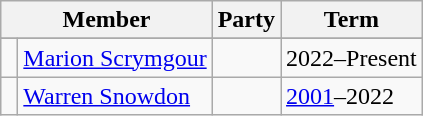<table class="wikitable">
<tr>
<th colspan="2">Member</th>
<th>Party</th>
<th>Term</th>
</tr>
<tr>
</tr>
<tr>
<td> </td>
<td><a href='#'>Marion Scrymgour</a></td>
<td></td>
<td>2022–Present</td>
</tr>
<tr>
<td> </td>
<td><a href='#'>Warren Snowdon</a></td>
<td></td>
<td><a href='#'>2001</a>–2022</td>
</tr>
</table>
